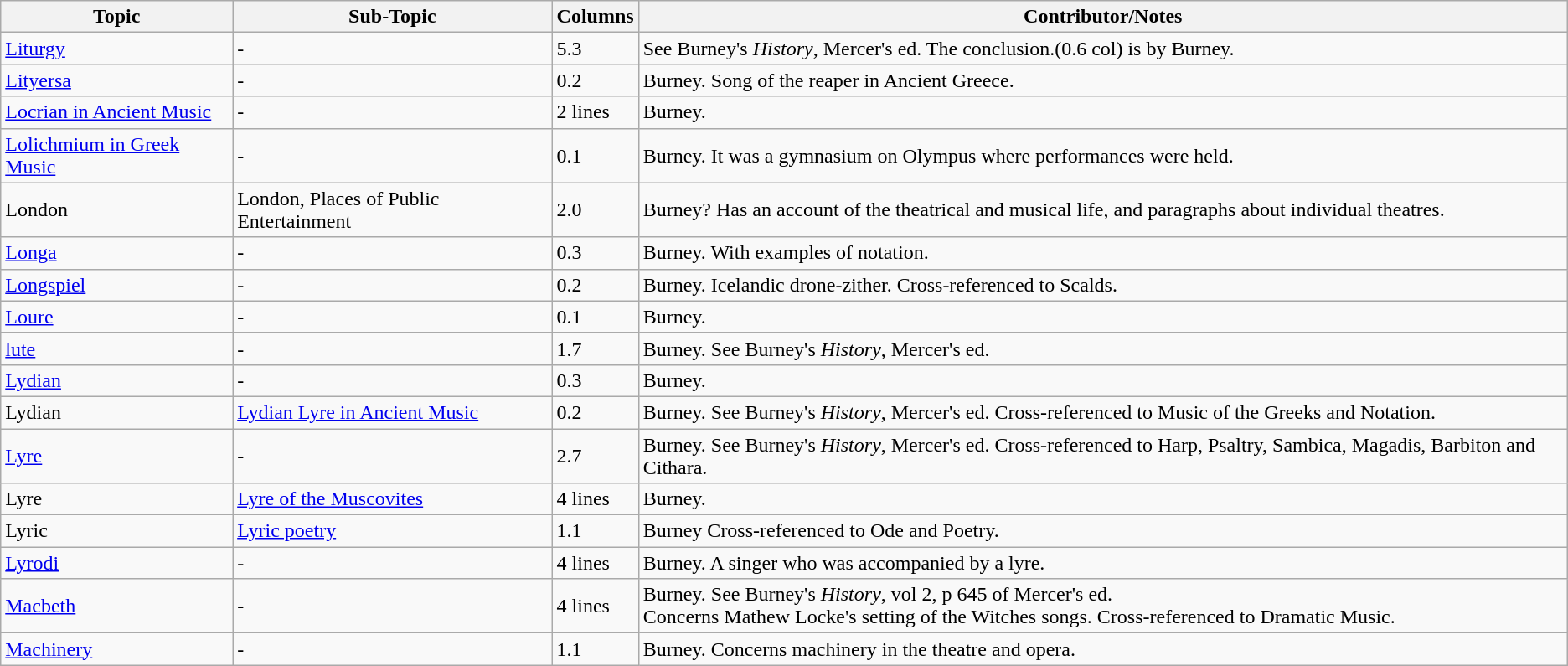<table class="wikitable">
<tr>
<th>Topic</th>
<th>Sub-Topic</th>
<th>Columns</th>
<th>Contributor/Notes</th>
</tr>
<tr>
<td><a href='#'>Liturgy</a></td>
<td>-</td>
<td>5.3</td>
<td>See Burney's <em>History</em>, Mercer's ed. The conclusion.(0.6 col) is by Burney.</td>
</tr>
<tr>
<td><a href='#'>Lityersa</a></td>
<td>-</td>
<td>0.2</td>
<td>Burney. Song of the reaper in Ancient Greece.</td>
</tr>
<tr>
<td><a href='#'>Locrian in Ancient Music</a></td>
<td>-</td>
<td>2 lines</td>
<td>Burney.</td>
</tr>
<tr>
<td><a href='#'>Lolichmium in Greek Music</a></td>
<td>-</td>
<td>0.1</td>
<td>Burney. It was a gymnasium on Olympus where performances were held.</td>
</tr>
<tr>
<td>London</td>
<td>London, Places of Public Entertainment</td>
<td>2.0</td>
<td>Burney? Has an account of the theatrical and musical life, and paragraphs about individual theatres.</td>
</tr>
<tr>
<td><a href='#'>Longa</a></td>
<td>-</td>
<td>0.3</td>
<td>Burney. With examples of notation.</td>
</tr>
<tr>
<td><a href='#'>Longspiel</a></td>
<td>-</td>
<td>0.2</td>
<td>Burney. Icelandic drone-zither. Cross-referenced to Scalds.</td>
</tr>
<tr>
<td><a href='#'>Loure</a></td>
<td>-</td>
<td>0.1</td>
<td>Burney.</td>
</tr>
<tr>
<td><a href='#'>lute</a></td>
<td>-</td>
<td>1.7</td>
<td>Burney. See Burney's <em>History</em>, Mercer's ed.</td>
</tr>
<tr>
<td><a href='#'>Lydian</a></td>
<td>-</td>
<td>0.3</td>
<td>Burney.</td>
</tr>
<tr>
<td>Lydian</td>
<td><a href='#'>Lydian Lyre in Ancient Music</a></td>
<td>0.2</td>
<td>Burney. See Burney's <em>History</em>, Mercer's ed. Cross-referenced to Music of the Greeks and Notation.</td>
</tr>
<tr>
<td><a href='#'>Lyre</a></td>
<td>-</td>
<td>2.7</td>
<td>Burney. See Burney's <em>History</em>, Mercer's ed. Cross-referenced to Harp, Psaltry, Sambica, Magadis, Barbiton and Cithara.</td>
</tr>
<tr>
<td>Lyre</td>
<td><a href='#'>Lyre of the Muscovites</a></td>
<td>4 lines</td>
<td>Burney.</td>
</tr>
<tr>
<td>Lyric</td>
<td><a href='#'>Lyric poetry</a></td>
<td>1.1</td>
<td>Burney Cross-referenced to Ode and Poetry.</td>
</tr>
<tr>
<td><a href='#'>Lyrodi</a></td>
<td>-</td>
<td>4 lines</td>
<td>Burney. A singer who was accompanied by a lyre.</td>
</tr>
<tr>
<td><a href='#'>Macbeth</a></td>
<td>-</td>
<td>4 lines</td>
<td>Burney. See Burney's <em>History</em>, vol 2, p 645 of Mercer's ed.<br>Concerns Mathew Locke's setting of the Witches songs. Cross-referenced to Dramatic Music.</td>
</tr>
<tr>
<td><a href='#'>Machinery</a></td>
<td>-</td>
<td>1.1</td>
<td>Burney. Concerns machinery in the theatre and opera.</td>
</tr>
</table>
